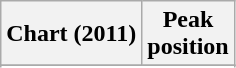<table class="wikitable sortable plainrowheaders">
<tr>
<th>Chart (2011)</th>
<th>Peak <br> position</th>
</tr>
<tr>
</tr>
<tr>
</tr>
</table>
